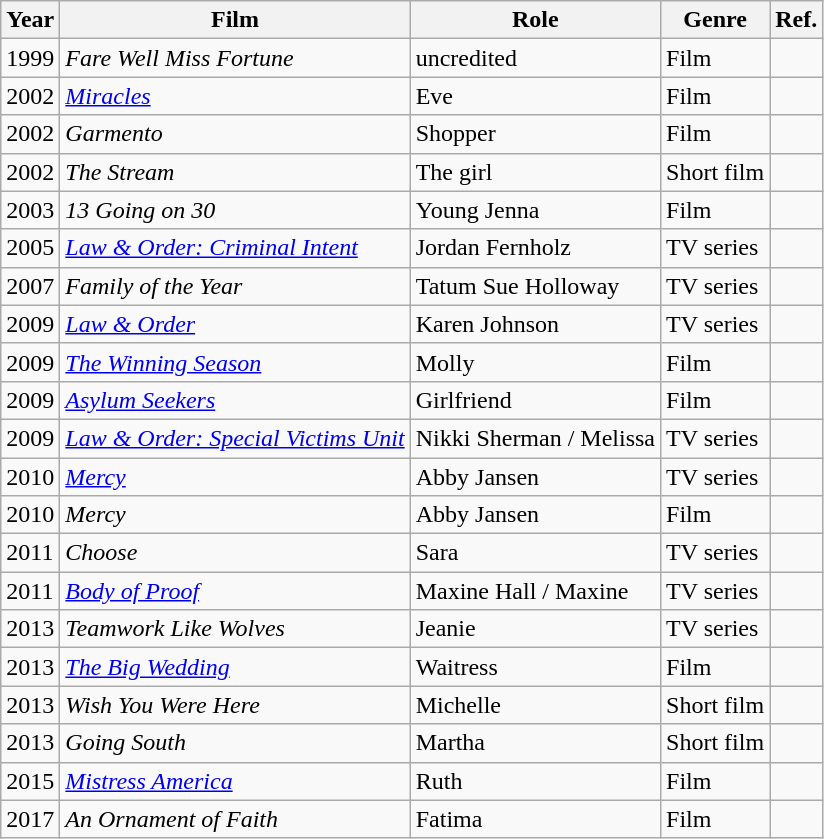<table class="wikitable">
<tr>
<th>Year</th>
<th>Film</th>
<th>Role</th>
<th>Genre</th>
<th>Ref.</th>
</tr>
<tr>
<td>1999</td>
<td><em>Fare Well Miss Fortune</em></td>
<td>uncredited</td>
<td>Film</td>
<td></td>
</tr>
<tr>
<td>2002</td>
<td><em><a href='#'>Miracles</a></em></td>
<td>Eve</td>
<td>Film</td>
<td></td>
</tr>
<tr>
<td>2002</td>
<td><em>Garmento</em></td>
<td>Shopper</td>
<td>Film</td>
<td></td>
</tr>
<tr>
<td>2002</td>
<td><em>The Stream</em></td>
<td>The girl</td>
<td>Short film</td>
<td></td>
</tr>
<tr>
<td>2003</td>
<td><em>13 Going on 30</em></td>
<td>Young Jenna</td>
<td>Film</td>
<td></td>
</tr>
<tr>
<td>2005</td>
<td><em><a href='#'>Law & Order: Criminal Intent</a></em></td>
<td>Jordan Fernholz</td>
<td>TV series</td>
<td></td>
</tr>
<tr>
<td>2007</td>
<td><em>Family of the Year</em></td>
<td>Tatum Sue Holloway</td>
<td>TV series</td>
<td></td>
</tr>
<tr>
<td>2009</td>
<td><em><a href='#'>Law & Order</a></em></td>
<td>Karen Johnson</td>
<td>TV series</td>
<td></td>
</tr>
<tr>
<td>2009</td>
<td><em><a href='#'>The Winning Season</a></em></td>
<td>Molly</td>
<td>Film</td>
<td></td>
</tr>
<tr>
<td>2009</td>
<td><em><a href='#'>Asylum Seekers</a></em></td>
<td>Girlfriend</td>
<td>Film</td>
<td></td>
</tr>
<tr>
<td>2009</td>
<td><em><a href='#'>Law & Order: Special Victims Unit</a></em></td>
<td>Nikki Sherman / Melissa</td>
<td>TV series</td>
<td></td>
</tr>
<tr>
<td>2010</td>
<td><em><a href='#'>Mercy</a></em></td>
<td>Abby Jansen</td>
<td>TV series</td>
<td></td>
</tr>
<tr>
<td>2010</td>
<td><em>Mercy</em></td>
<td>Abby Jansen</td>
<td>Film</td>
<td></td>
</tr>
<tr>
<td>2011</td>
<td><em>Choose</em></td>
<td>Sara</td>
<td>TV series</td>
<td></td>
</tr>
<tr>
<td>2011</td>
<td><em><a href='#'>Body of Proof</a></em></td>
<td>Maxine Hall / Maxine</td>
<td>TV series</td>
<td></td>
</tr>
<tr>
<td>2013</td>
<td><em>Teamwork Like Wolves</em></td>
<td>Jeanie</td>
<td>TV series</td>
<td></td>
</tr>
<tr>
<td>2013</td>
<td><em><a href='#'>The Big Wedding</a></em></td>
<td>Waitress</td>
<td>Film</td>
<td></td>
</tr>
<tr>
<td>2013</td>
<td><em>Wish You Were Here</em></td>
<td>Michelle</td>
<td>Short film</td>
<td></td>
</tr>
<tr>
<td>2013</td>
<td><em>Going South</em></td>
<td>Martha</td>
<td>Short film</td>
<td></td>
</tr>
<tr>
<td>2015</td>
<td><em><a href='#'>Mistress America</a></em></td>
<td>Ruth</td>
<td>Film</td>
<td></td>
</tr>
<tr>
<td>2017</td>
<td><em>An Ornament of Faith</em></td>
<td>Fatima</td>
<td>Film</td>
<td></td>
</tr>
</table>
